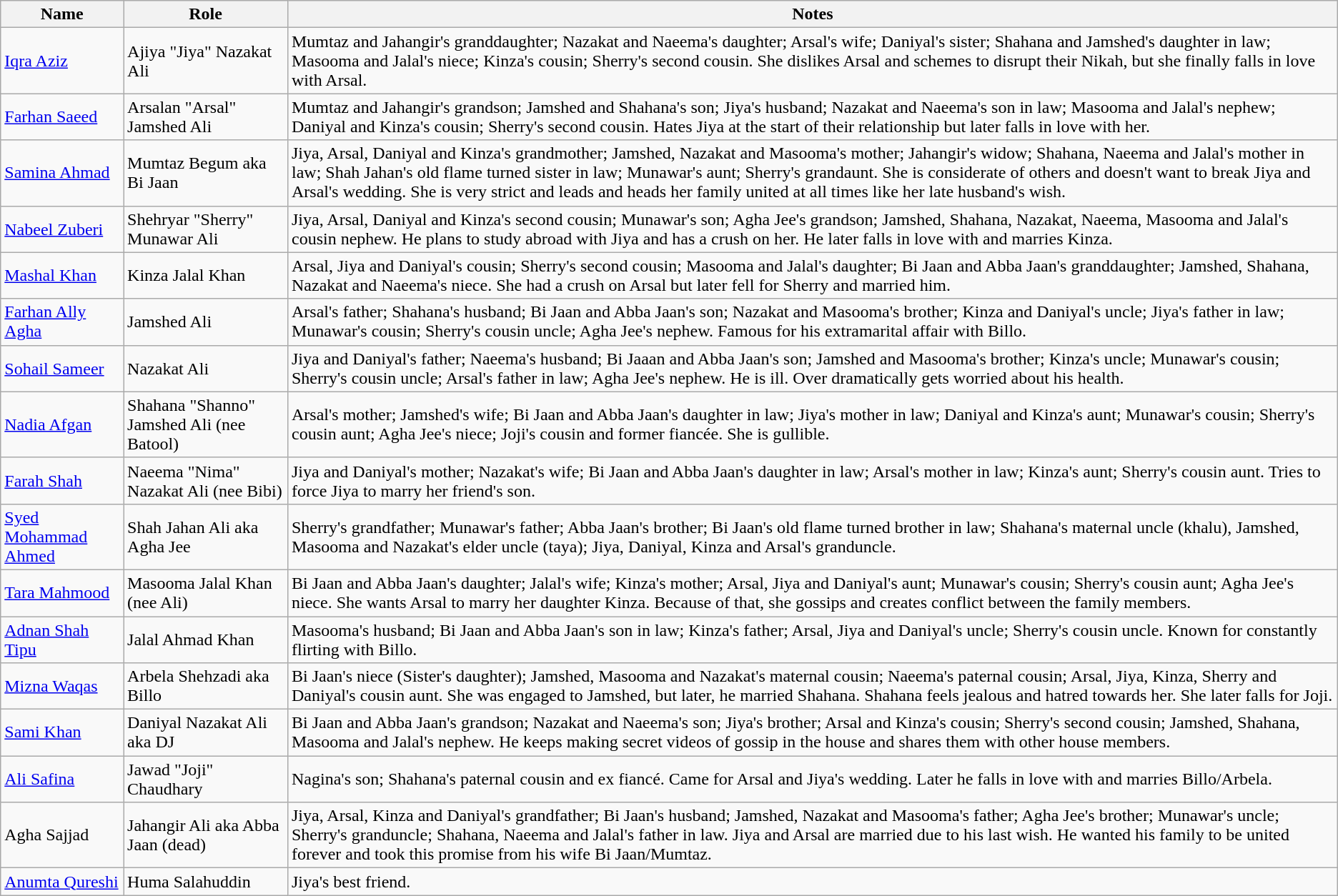<table class="wikitable">
<tr>
<th>Name</th>
<th>Role</th>
<th>Notes</th>
</tr>
<tr>
<td><a href='#'>Iqra Aziz</a></td>
<td>Ajiya "Jiya" Nazakat Ali</td>
<td>Mumtaz and Jahangir's granddaughter; Nazakat and Naeema's daughter; Arsal's wife; Daniyal's sister; Shahana and Jamshed's daughter in law; Masooma and Jalal's niece; Kinza's cousin; Sherry's second cousin. She dislikes Arsal and schemes to disrupt their Nikah, but she finally falls in love with Arsal.</td>
</tr>
<tr>
<td><a href='#'>Farhan Saeed</a></td>
<td>Arsalan "Arsal" Jamshed Ali</td>
<td>Mumtaz and Jahangir's grandson; Jamshed and Shahana's son; Jiya's husband; Nazakat and Naeema's son in law; Masooma and Jalal's nephew; Daniyal and Kinza's cousin; Sherry's second cousin. Hates Jiya at the start of their relationship but later falls in love with her.</td>
</tr>
<tr>
<td><a href='#'>Samina Ahmad</a></td>
<td>Mumtaz Begum aka Bi Jaan</td>
<td>Jiya, Arsal, Daniyal and Kinza's grandmother; Jamshed, Nazakat and Masooma's mother; Jahangir's widow; Shahana, Naeema and Jalal's mother in law; Shah Jahan's old flame turned sister in law; Munawar's aunt; Sherry's grandaunt. She is considerate of others and doesn't want to break Jiya and Arsal's wedding. She is very strict and leads and heads her family united at all times like her late husband's wish.</td>
</tr>
<tr>
<td><a href='#'>Nabeel Zuberi</a></td>
<td>Shehryar "Sherry" Munawar Ali</td>
<td>Jiya, Arsal, Daniyal and Kinza's second cousin; Munawar's son; Agha Jee's grandson; Jamshed, Shahana, Nazakat, Naeema, Masooma and Jalal's cousin nephew. He plans to study abroad with Jiya and has a crush on her. He later falls in love with and marries Kinza.</td>
</tr>
<tr>
<td><a href='#'>Mashal Khan</a></td>
<td>Kinza Jalal Khan</td>
<td>Arsal, Jiya and Daniyal's cousin; Sherry's second cousin; Masooma and Jalal's daughter; Bi Jaan and Abba Jaan's granddaughter; Jamshed, Shahana, Nazakat and Naeema's niece. She had a crush on Arsal but later fell for Sherry and married him.</td>
</tr>
<tr>
<td><a href='#'>Farhan Ally Agha</a></td>
<td>Jamshed Ali</td>
<td>Arsal's father; Shahana's husband; Bi Jaan and Abba Jaan's son; Nazakat and Masooma's brother; Kinza and Daniyal's uncle; Jiya's father in law; Munawar's cousin; Sherry's cousin uncle; Agha Jee's nephew. Famous for his extramarital affair with Billo.</td>
</tr>
<tr>
<td><a href='#'>Sohail Sameer</a></td>
<td>Nazakat Ali</td>
<td>Jiya and Daniyal's father; Naeema's husband; Bi Jaaan and Abba Jaan's son; Jamshed and Masooma's brother; Kinza's uncle; Munawar's cousin; Sherry's cousin uncle; Arsal's father in law; Agha Jee's nephew. He is ill. Over dramatically gets worried about his health.</td>
</tr>
<tr>
<td><a href='#'>Nadia Afgan</a></td>
<td>Shahana "Shanno" Jamshed Ali (nee Batool)</td>
<td>Arsal's mother; Jamshed's wife; Bi Jaan and Abba Jaan's daughter in law; Jiya's mother in law; Daniyal and Kinza's aunt; Munawar's cousin; Sherry's cousin aunt; Agha Jee's niece; Joji's cousin and former fiancée. She is gullible.</td>
</tr>
<tr>
<td><a href='#'>Farah Shah</a></td>
<td>Naeema "Nima" Nazakat Ali (nee Bibi)</td>
<td>Jiya and Daniyal's mother; Nazakat's wife; Bi Jaan and Abba Jaan's daughter in law; Arsal's mother in law; Kinza's aunt; Sherry's cousin aunt. Tries to force Jiya to marry her friend's son.</td>
</tr>
<tr>
<td><a href='#'>Syed Mohammad Ahmed</a></td>
<td>Shah Jahan Ali aka Agha Jee</td>
<td>Sherry's grandfather; Munawar's father;  Abba Jaan's brother; Bi Jaan's old flame turned brother in law; Shahana's maternal uncle (khalu), Jamshed, Masooma and Nazakat's elder uncle (taya); Jiya, Daniyal, Kinza and Arsal's granduncle.</td>
</tr>
<tr>
<td><a href='#'>Tara Mahmood</a></td>
<td>Masooma Jalal Khan (nee Ali)</td>
<td>Bi Jaan and Abba Jaan's daughter; Jalal's wife; Kinza's mother; Arsal, Jiya and Daniyal's aunt; Munawar's cousin; Sherry's cousin aunt; Agha Jee's niece. She wants Arsal to marry her daughter Kinza. Because of that, she gossips and creates conflict between the family members.</td>
</tr>
<tr>
<td><a href='#'>Adnan Shah Tipu</a></td>
<td>Jalal Ahmad Khan</td>
<td>Masooma's husband; Bi Jaan and Abba Jaan's son in law; Kinza's father; Arsal, Jiya and Daniyal's uncle; Sherry's cousin uncle. Known for constantly flirting with Billo.</td>
</tr>
<tr>
<td><a href='#'>Mizna Waqas</a></td>
<td>Arbela Shehzadi aka Billo</td>
<td>Bi Jaan's niece (Sister's daughter); Jamshed, Masooma and Nazakat's maternal cousin; Naeema's paternal cousin; Arsal, Jiya, Kinza, Sherry and Daniyal's cousin aunt. She was engaged to Jamshed, but later, he married Shahana. Shahana feels jealous and hatred towards her. She later falls for Joji.</td>
</tr>
<tr>
<td><a href='#'>Sami Khan</a></td>
<td>Daniyal Nazakat Ali aka DJ</td>
<td>Bi Jaan and Abba Jaan's grandson; Nazakat and Naeema's son; Jiya's brother; Arsal and Kinza's cousin; Sherry's second cousin; Jamshed, Shahana, Masooma and Jalal's nephew. He keeps making secret videos of gossip in the house and shares them with other house members.</td>
</tr>
<tr>
<td><a href='#'>Ali Safina</a></td>
<td>Jawad "Joji" Chaudhary</td>
<td>Nagina's son; Shahana's paternal cousin and ex fiancé. Came for Arsal and Jiya's wedding. Later he falls in love with and marries Billo/Arbela.</td>
</tr>
<tr>
<td>Agha Sajjad</td>
<td>Jahangir Ali aka Abba Jaan (dead)</td>
<td>Jiya, Arsal, Kinza and Daniyal's grandfather; Bi Jaan's husband; Jamshed, Nazakat and Masooma's father; Agha Jee's brother; Munawar's uncle; Sherry's granduncle; Shahana, Naeema and Jalal's father in law. Jiya and Arsal are married due to his last wish. He wanted his family to be united forever and took this promise from his wife Bi Jaan/Mumtaz.</td>
</tr>
<tr>
<td><a href='#'>Anumta Qureshi</a></td>
<td>Huma Salahuddin</td>
<td>Jiya's best friend.</td>
</tr>
</table>
